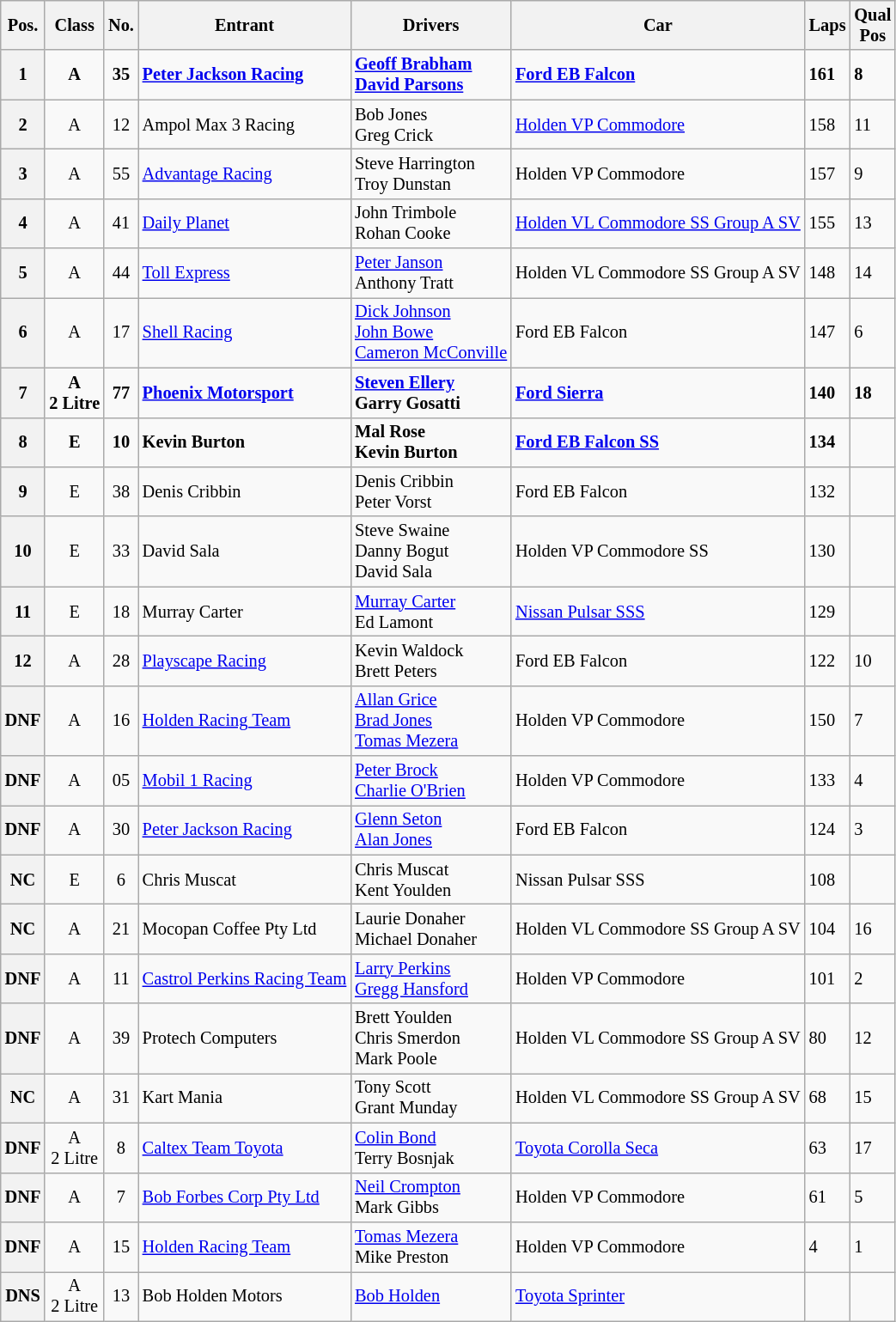<table class="wikitable" style="font-size:85%">
<tr>
<th>Pos.</th>
<th>Class </th>
<th>No. </th>
<th>Entrant </th>
<th>Drivers</th>
<th>Car</th>
<th>Laps</th>
<th>Qual<br>Pos</th>
</tr>
<tr style="font-weight:bold">
<th>1</th>
<td align="center">A</td>
<td align="center">35</td>
<td><a href='#'>Peter Jackson Racing</a></td>
<td> <a href='#'>Geoff Brabham</a><br> <a href='#'>David Parsons</a></td>
<td><a href='#'>Ford EB Falcon</a></td>
<td>161</td>
<td>8</td>
</tr>
<tr>
<th>2</th>
<td align="center">A</td>
<td align="center">12</td>
<td>Ampol Max 3 Racing</td>
<td> Bob Jones<br> Greg Crick</td>
<td><a href='#'>Holden VP Commodore</a></td>
<td>158</td>
<td>11</td>
</tr>
<tr>
<th>3</th>
<td align="center">A</td>
<td align="center">55</td>
<td><a href='#'>Advantage Racing</a></td>
<td> Steve Harrington<br> Troy Dunstan</td>
<td>Holden VP Commodore</td>
<td>157</td>
<td>9</td>
</tr>
<tr>
<th>4</th>
<td align="center">A</td>
<td align="center">41</td>
<td><a href='#'>Daily Planet</a></td>
<td> John Trimbole<br> Rohan Cooke</td>
<td><a href='#'>Holden VL Commodore SS Group A SV</a></td>
<td>155</td>
<td>13</td>
</tr>
<tr>
<th>5</th>
<td align="center">A</td>
<td align="center">44</td>
<td><a href='#'>Toll Express</a></td>
<td> <a href='#'>Peter Janson</a><br> Anthony Tratt</td>
<td>Holden VL Commodore SS Group A SV</td>
<td>148</td>
<td>14</td>
</tr>
<tr>
<th>6</th>
<td align="center">A</td>
<td align="center">17</td>
<td><a href='#'>Shell Racing</a></td>
<td> <a href='#'>Dick Johnson</a><br> <a href='#'>John Bowe</a><br> <a href='#'>Cameron McConville</a></td>
<td>Ford EB Falcon</td>
<td>147</td>
<td>6</td>
</tr>
<tr style="font-weight:bold">
<th>7</th>
<td align="center">A <br> 2 Litre</td>
<td align="center">77</td>
<td><a href='#'>Phoenix Motorsport</a></td>
<td> <a href='#'>Steven Ellery</a><br> Garry Gosatti</td>
<td><a href='#'>Ford Sierra</a></td>
<td>140</td>
<td>18</td>
</tr>
<tr style="font-weight:bold">
<th>8</th>
<td align="center">E</td>
<td align="center">10</td>
<td>Kevin Burton</td>
<td> Mal Rose<br> Kevin Burton</td>
<td><a href='#'>Ford EB Falcon SS</a></td>
<td>134</td>
<td></td>
</tr>
<tr>
<th>9</th>
<td align="center">E</td>
<td align="center">38</td>
<td>Denis Cribbin</td>
<td> Denis Cribbin<br> Peter Vorst</td>
<td>Ford EB Falcon</td>
<td>132</td>
<td></td>
</tr>
<tr>
<th>10</th>
<td align="center">E</td>
<td align="center">33</td>
<td>David Sala</td>
<td> Steve Swaine<br> Danny Bogut<br> David Sala</td>
<td>Holden VP Commodore SS</td>
<td>130</td>
<td></td>
</tr>
<tr>
<th>11</th>
<td align="center">E</td>
<td align="center">18</td>
<td>Murray Carter</td>
<td> <a href='#'>Murray Carter</a><br> Ed Lamont</td>
<td><a href='#'>Nissan Pulsar SSS</a></td>
<td>129</td>
<td></td>
</tr>
<tr>
<th>12</th>
<td align="center">A</td>
<td align="center">28</td>
<td><a href='#'>Playscape Racing</a></td>
<td> Kevin Waldock<br> Brett Peters</td>
<td>Ford EB Falcon</td>
<td>122</td>
<td>10</td>
</tr>
<tr>
<th>DNF</th>
<td align="center">A</td>
<td align="center">16</td>
<td><a href='#'>Holden Racing Team</a></td>
<td> <a href='#'>Allan Grice</a><br> <a href='#'>Brad Jones</a><br> <a href='#'>Tomas Mezera</a></td>
<td>Holden VP Commodore</td>
<td>150</td>
<td>7</td>
</tr>
<tr>
<th>DNF</th>
<td align="center">A</td>
<td align="center">05</td>
<td><a href='#'>Mobil 1 Racing</a></td>
<td> <a href='#'>Peter Brock</a><br> <a href='#'>Charlie O'Brien</a></td>
<td>Holden VP Commodore</td>
<td>133</td>
<td>4</td>
</tr>
<tr>
<th>DNF</th>
<td align="center">A</td>
<td align="center">30</td>
<td><a href='#'>Peter Jackson Racing</a></td>
<td> <a href='#'>Glenn Seton</a><br> <a href='#'>Alan Jones</a></td>
<td>Ford EB Falcon</td>
<td>124</td>
<td>3</td>
</tr>
<tr>
<th>NC</th>
<td align="center">E</td>
<td align="center">6</td>
<td>Chris Muscat</td>
<td> Chris Muscat<br> Kent Youlden</td>
<td>Nissan Pulsar SSS</td>
<td>108</td>
<td></td>
</tr>
<tr>
<th>NC</th>
<td align="center">A</td>
<td align="center">21</td>
<td>Mocopan Coffee Pty Ltd</td>
<td> Laurie Donaher<br> Michael Donaher</td>
<td>Holden VL Commodore SS Group A SV</td>
<td>104</td>
<td>16</td>
</tr>
<tr>
<th>DNF</th>
<td align="center">A</td>
<td align="center">11</td>
<td><a href='#'>Castrol Perkins Racing Team</a></td>
<td> <a href='#'>Larry Perkins</a><br> <a href='#'>Gregg Hansford</a></td>
<td>Holden VP Commodore</td>
<td>101</td>
<td>2</td>
</tr>
<tr>
<th>DNF</th>
<td align="center">A</td>
<td align="center">39</td>
<td>Protech Computers</td>
<td> Brett Youlden<br> Chris Smerdon<br> Mark Poole</td>
<td>Holden VL Commodore SS Group A SV</td>
<td>80</td>
<td>12</td>
</tr>
<tr>
<th>NC</th>
<td align="center">A</td>
<td align="center">31</td>
<td>Kart Mania</td>
<td> Tony Scott<br> Grant Munday</td>
<td>Holden VL Commodore SS Group A SV</td>
<td>68</td>
<td>15</td>
</tr>
<tr>
<th>DNF</th>
<td align="center">A <br> 2 Litre</td>
<td align="center">8</td>
<td><a href='#'>Caltex Team Toyota</a></td>
<td> <a href='#'>Colin Bond</a><br> Terry Bosnjak</td>
<td><a href='#'>Toyota Corolla Seca</a></td>
<td>63</td>
<td>17</td>
</tr>
<tr>
<th>DNF</th>
<td align="center">A</td>
<td align="center">7</td>
<td><a href='#'>Bob Forbes Corp Pty Ltd</a></td>
<td> <a href='#'>Neil Crompton</a><br> Mark Gibbs</td>
<td>Holden VP Commodore</td>
<td>61</td>
<td>5</td>
</tr>
<tr>
<th>DNF</th>
<td align="center">A</td>
<td align="center">15</td>
<td><a href='#'>Holden Racing Team</a></td>
<td> <a href='#'>Tomas Mezera</a><br> Mike Preston</td>
<td>Holden VP Commodore</td>
<td>4</td>
<td>1</td>
</tr>
<tr>
<th>DNS</th>
<td align="center">A <br> 2 Litre</td>
<td align="center">13</td>
<td>Bob Holden Motors</td>
<td> <a href='#'>Bob Holden</a></td>
<td><a href='#'>Toyota Sprinter</a></td>
<td></td>
<td></td>
</tr>
</table>
